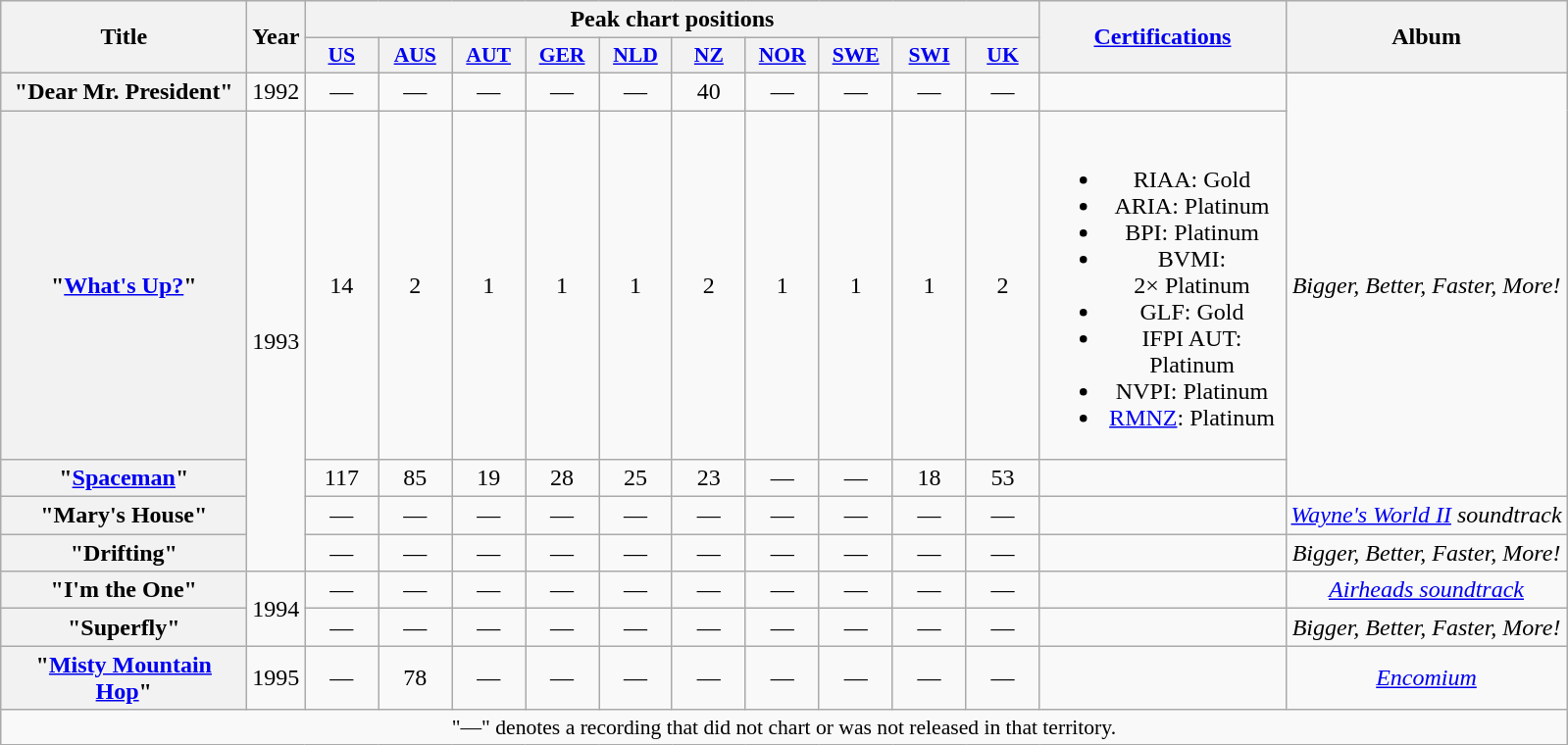<table class="wikitable plainrowheaders" style="text-align:center;">
<tr>
<th scope="col" rowspan="2" style="width:10em;">Title</th>
<th scope="col" rowspan="2">Year</th>
<th scope="col" colspan="10">Peak chart positions</th>
<th scope="col" rowspan="2" style="width:10em;"><a href='#'>Certifications</a></th>
<th scope="col" rowspan="2">Album</th>
</tr>
<tr>
<th scope="col" style="width:3em;font-size:90%;"><a href='#'>US</a><br></th>
<th scope="col" style="width:3em;font-size:90%;"><a href='#'>AUS</a><br></th>
<th scope="col" style="width:3em;font-size:90%;"><a href='#'>AUT</a><br></th>
<th scope="col" style="width:3em;font-size:90%;"><a href='#'>GER</a><br></th>
<th scope="col" style="width:3em;font-size:90%;"><a href='#'>NLD</a><br></th>
<th scope="col" style="width:3em;font-size:90%;"><a href='#'>NZ</a><br></th>
<th scope="col" style="width:3em;font-size:90%;"><a href='#'>NOR</a><br></th>
<th scope="col" style="width:3em;font-size:90%;"><a href='#'>SWE</a><br></th>
<th scope="col" style="width:3em;font-size:90%;"><a href='#'>SWI</a><br></th>
<th scope="col" style="width:3em;font-size:90%;"><a href='#'>UK</a><br></th>
</tr>
<tr>
<th scope="row">"Dear Mr. President"</th>
<td>1992</td>
<td>—</td>
<td>—</td>
<td>—</td>
<td>—</td>
<td>—</td>
<td>40</td>
<td>—</td>
<td>—</td>
<td>—</td>
<td>—</td>
<td></td>
<td rowspan="3"><em>Bigger, Better, Faster, More!</em></td>
</tr>
<tr>
<th scope="row">"<a href='#'>What's Up?</a>"</th>
<td rowspan="4">1993</td>
<td>14</td>
<td>2</td>
<td>1</td>
<td>1</td>
<td>1</td>
<td>2</td>
<td>1</td>
<td>1</td>
<td>1</td>
<td>2</td>
<td><br><ul><li>RIAA: Gold</li><li>ARIA: Platinum</li><li>BPI: Platinum</li><li>BVMI: 2× Platinum</li><li>GLF: Gold</li><li>IFPI AUT: Platinum</li><li>NVPI: Platinum</li><li><a href='#'>RMNZ</a>: Platinum</li></ul></td>
</tr>
<tr>
<th scope="row">"<a href='#'>Spaceman</a>"</th>
<td>117</td>
<td>85</td>
<td>19</td>
<td>28</td>
<td>25</td>
<td>23</td>
<td>—</td>
<td>—</td>
<td>18</td>
<td>53</td>
<td></td>
</tr>
<tr>
<th scope="row">"Mary's House"</th>
<td>—</td>
<td>—</td>
<td>—</td>
<td>—</td>
<td>—</td>
<td>—</td>
<td>—</td>
<td>—</td>
<td>—</td>
<td>—</td>
<td></td>
<td><em><a href='#'>Wayne's World II</a> soundtrack</em></td>
</tr>
<tr>
<th scope="row">"Drifting"</th>
<td>—</td>
<td>—</td>
<td>—</td>
<td>—</td>
<td>—</td>
<td>—</td>
<td>—</td>
<td>—</td>
<td>—</td>
<td>—</td>
<td></td>
<td><em>Bigger, Better, Faster, More!</em></td>
</tr>
<tr>
<th scope="row">"I'm the One"</th>
<td rowspan="2">1994</td>
<td>—</td>
<td>—</td>
<td>—</td>
<td>—</td>
<td>—</td>
<td>—</td>
<td>—</td>
<td>—</td>
<td>—</td>
<td>—</td>
<td></td>
<td><em><a href='#'>Airheads soundtrack</a></em></td>
</tr>
<tr>
<th scope="row">"Superfly"</th>
<td>—</td>
<td>—</td>
<td>—</td>
<td>—</td>
<td>—</td>
<td>—</td>
<td>—</td>
<td>—</td>
<td>—</td>
<td>—</td>
<td></td>
<td><em>Bigger, Better, Faster, More!</em></td>
</tr>
<tr>
<th scope="row">"<a href='#'>Misty Mountain Hop</a>"</th>
<td>1995</td>
<td>—</td>
<td>78</td>
<td>—</td>
<td>—</td>
<td>—</td>
<td>—</td>
<td>—</td>
<td>—</td>
<td>—</td>
<td>—</td>
<td></td>
<td><em><a href='#'>Encomium</a></em></td>
</tr>
<tr>
<td colspan="14" style="font-size:90%">"—" denotes a recording that did not chart or was not released in that territory.</td>
</tr>
</table>
